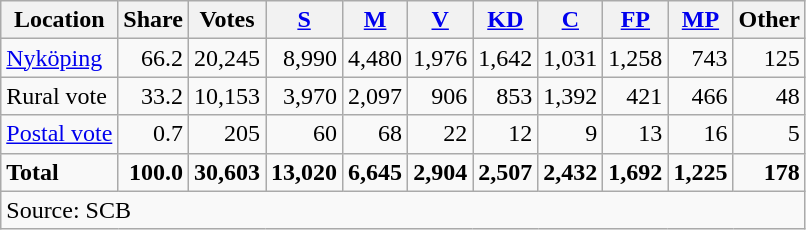<table class="wikitable sortable" style=text-align:right>
<tr>
<th>Location</th>
<th>Share</th>
<th>Votes</th>
<th><a href='#'>S</a></th>
<th><a href='#'>M</a></th>
<th><a href='#'>V</a></th>
<th><a href='#'>KD</a></th>
<th><a href='#'>C</a></th>
<th><a href='#'>FP</a></th>
<th><a href='#'>MP</a></th>
<th>Other</th>
</tr>
<tr>
<td align=left><a href='#'>Nyköping</a></td>
<td>66.2</td>
<td>20,245</td>
<td>8,990</td>
<td>4,480</td>
<td>1,976</td>
<td>1,642</td>
<td>1,031</td>
<td>1,258</td>
<td>743</td>
<td>125</td>
</tr>
<tr>
<td align=left>Rural vote</td>
<td>33.2</td>
<td>10,153</td>
<td>3,970</td>
<td>2,097</td>
<td>906</td>
<td>853</td>
<td>1,392</td>
<td>421</td>
<td>466</td>
<td>48</td>
</tr>
<tr>
<td align=left><a href='#'>Postal vote</a></td>
<td>0.7</td>
<td>205</td>
<td>60</td>
<td>68</td>
<td>22</td>
<td>12</td>
<td>9</td>
<td>13</td>
<td>16</td>
<td>5</td>
</tr>
<tr>
<td align=left><strong>Total</strong></td>
<td><strong>100.0</strong></td>
<td><strong>30,603</strong></td>
<td><strong>13,020</strong></td>
<td><strong>6,645</strong></td>
<td><strong>2,904</strong></td>
<td><strong>2,507</strong></td>
<td><strong>2,432</strong></td>
<td><strong>1,692</strong></td>
<td><strong>1,225</strong></td>
<td><strong>178</strong></td>
</tr>
<tr>
<td align=left colspan=11>Source: SCB </td>
</tr>
</table>
